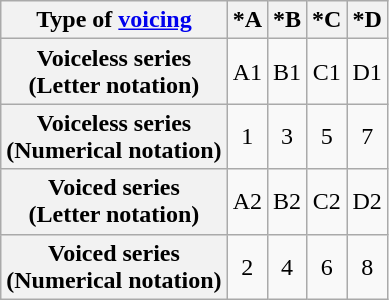<table class="wikitable"  style="text-align:center; margin:autwidth:30%;">
<tr style="text-align:center;">
<th>Type of <a href='#'>voicing</a></th>
<th>*A</th>
<th>*B</th>
<th>*C</th>
<th>*D</th>
</tr>
<tr style="text-align:center;">
<th>Voiceless series<br> (Letter notation)</th>
<td>A1</td>
<td>B1</td>
<td>C1</td>
<td>D1</td>
</tr>
<tr style="text-align:center;">
<th>Voiceless series<br> (Numerical notation)</th>
<td>1</td>
<td>3</td>
<td>5</td>
<td>7</td>
</tr>
<tr style="text-align:center;">
<th>Voiced series<br> (Letter notation)</th>
<td>A2</td>
<td>B2</td>
<td>C2</td>
<td>D2</td>
</tr>
<tr style="text-align:center;">
<th>Voiced series<br> (Numerical notation)</th>
<td>2</td>
<td>4</td>
<td>6</td>
<td>8</td>
</tr>
</table>
